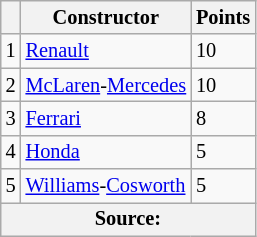<table class="wikitable" style="font-size: 85%;">
<tr>
<th></th>
<th>Constructor</th>
<th>Points</th>
</tr>
<tr>
<td align="center">1</td>
<td> <a href='#'>Renault</a></td>
<td>10</td>
</tr>
<tr>
<td align="center">2</td>
<td> <a href='#'>McLaren</a>-<a href='#'>Mercedes</a></td>
<td>10</td>
</tr>
<tr>
<td align="center">3</td>
<td> <a href='#'>Ferrari</a></td>
<td>8</td>
</tr>
<tr>
<td align="center">4</td>
<td> <a href='#'>Honda</a></td>
<td>5</td>
</tr>
<tr>
<td align="center">5</td>
<td> <a href='#'>Williams</a>-<a href='#'>Cosworth</a></td>
<td>5</td>
</tr>
<tr>
<th colspan=4>Source:</th>
</tr>
</table>
